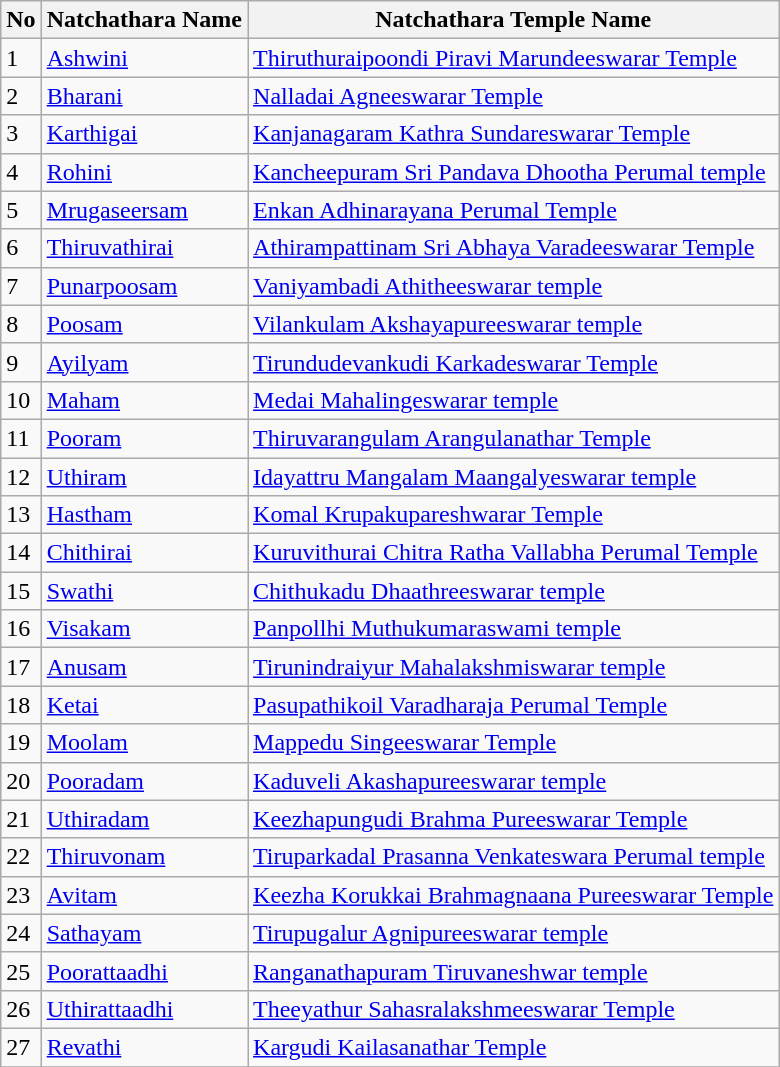<table class="wikitable sortable">
<tr>
<th>No</th>
<th>Natchathara Name</th>
<th>Natchathara Temple Name</th>
</tr>
<tr>
<td>1</td>
<td><a href='#'>Ashwini</a></td>
<td><a href='#'>Thiruthuraipoondi Piravi Marundeeswarar Temple</a></td>
</tr>
<tr>
<td>2</td>
<td><a href='#'>Bharani</a></td>
<td><a href='#'>Nalladai Agneeswarar Temple</a></td>
</tr>
<tr>
<td>3</td>
<td><a href='#'> Karthigai</a></td>
<td><a href='#'>Kanjanagaram Kathra Sundareswarar Temple</a></td>
</tr>
<tr>
<td>4</td>
<td><a href='#'>Rohini</a></td>
<td><a href='#'> Kancheepuram Sri Pandava Dhootha Perumal temple</a></td>
</tr>
<tr>
<td>5</td>
<td><a href='#'> Mrugaseersam</a></td>
<td><a href='#'>Enkan Adhinarayana Perumal Temple</a></td>
</tr>
<tr>
<td>6</td>
<td><a href='#'>Thiruvathirai</a></td>
<td><a href='#'>Athirampattinam Sri Abhaya Varadeeswarar Temple</a></td>
</tr>
<tr>
<td>7</td>
<td><a href='#'> Punarpoosam</a></td>
<td><a href='#'>Vaniyambadi Athitheeswarar temple</a></td>
</tr>
<tr>
<td>8</td>
<td><a href='#'> Poosam</a></td>
<td><a href='#'>Vilankulam Akshayapureeswarar temple</a></td>
</tr>
<tr>
<td>9</td>
<td><a href='#'> Ayilyam</a></td>
<td><a href='#'>Tirundudevankudi Karkadeswarar Temple</a></td>
</tr>
<tr>
<td>10</td>
<td><a href='#'>Maham</a></td>
<td><a href='#'>Medai Mahalingeswarar temple</a></td>
</tr>
<tr>
<td>11</td>
<td><a href='#'>Pooram</a></td>
<td><a href='#'>Thiruvarangulam Arangulanathar Temple</a></td>
</tr>
<tr>
<td>12</td>
<td><a href='#'>Uthiram</a></td>
<td><a href='#'>Idayattru Mangalam Maangalyeswarar temple</a></td>
</tr>
<tr>
<td>13</td>
<td><a href='#'> Hastham</a></td>
<td><a href='#'>Komal Krupakupareshwarar Temple</a></td>
</tr>
<tr>
<td>14</td>
<td><a href='#'>Chithirai</a></td>
<td><a href='#'>Kuruvithurai Chitra Ratha Vallabha Perumal Temple</a></td>
</tr>
<tr>
<td>15</td>
<td><a href='#'>Swathi</a></td>
<td><a href='#'>Chithukadu Dhaathreeswarar temple</a></td>
</tr>
<tr>
<td>16</td>
<td><a href='#'> Visakam</a></td>
<td><a href='#'>Panpollhi Muthukumaraswami temple</a></td>
</tr>
<tr>
<td>17</td>
<td><a href='#'> Anusam</a></td>
<td><a href='#'> Tirunindraiyur Mahalakshmiswarar temple</a></td>
</tr>
<tr>
<td>18</td>
<td><a href='#'> Ketai</a></td>
<td><a href='#'>Pasupathikoil Varadharaja Perumal Temple</a></td>
</tr>
<tr>
<td>19</td>
<td><a href='#'> Moolam</a></td>
<td><a href='#'>Mappedu Singeeswarar Temple</a></td>
</tr>
<tr>
<td>20</td>
<td><a href='#'> Pooradam</a></td>
<td><a href='#'>Kaduveli Akashapureeswarar temple</a></td>
</tr>
<tr>
<td>21</td>
<td><a href='#'>  Uthiradam</a></td>
<td><a href='#'>Keezhapungudi  Brahma Pureeswarar Temple</a></td>
</tr>
<tr>
<td>22</td>
<td><a href='#'> Thiruvonam</a></td>
<td><a href='#'> Tiruparkadal Prasanna Venkateswara Perumal temple</a></td>
</tr>
<tr>
<td>23</td>
<td><a href='#'> Avitam</a></td>
<td><a href='#'>Keezha Korukkai Brahmagnaana Pureeswarar Temple</a></td>
</tr>
<tr>
<td>24</td>
<td><a href='#'> Sathayam</a></td>
<td><a href='#'> Tirupugalur Agnipureeswarar temple</a></td>
</tr>
<tr>
<td>25</td>
<td><a href='#'> Poorattaadhi</a></td>
<td><a href='#'> Ranganathapuram Tiruvaneshwar temple</a></td>
</tr>
<tr>
<td>26</td>
<td><a href='#'> Uthirattaadhi</a></td>
<td><a href='#'>Theeyathur Sahasralakshmeeswarar Temple</a></td>
</tr>
<tr>
<td>27</td>
<td><a href='#'> Revathi</a></td>
<td><a href='#'>Kargudi Kailasanathar Temple</a></td>
</tr>
<tr>
</tr>
</table>
